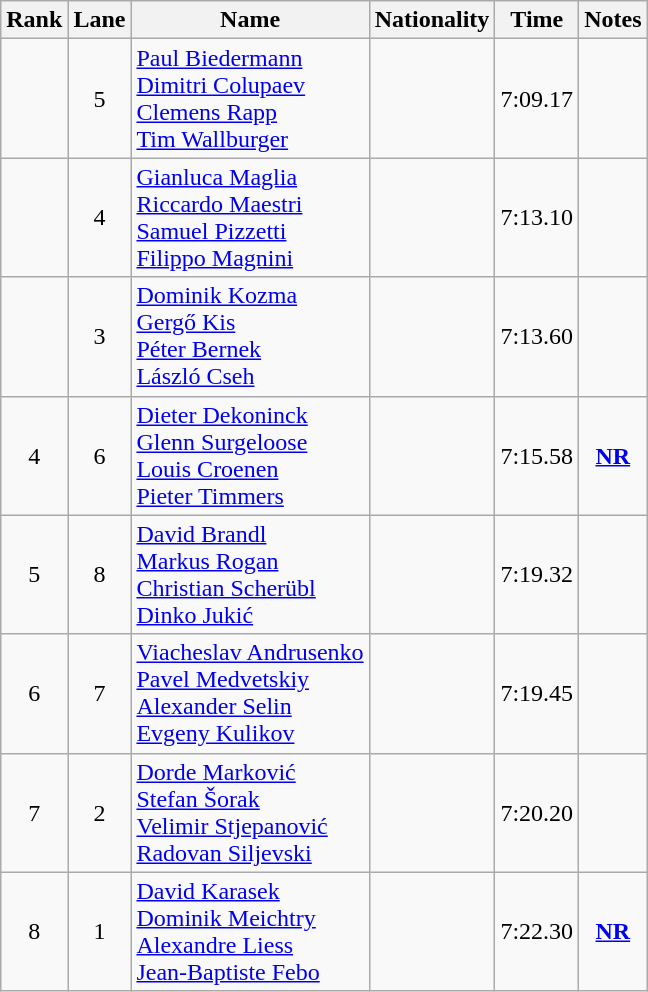<table class="wikitable sortable" style="text-align:center">
<tr>
<th>Rank</th>
<th>Lane</th>
<th>Name</th>
<th>Nationality</th>
<th>Time</th>
<th>Notes</th>
</tr>
<tr>
<td></td>
<td>5</td>
<td align=left><a href='#'>Paul Biedermann</a><br><a href='#'>Dimitri Colupaev</a><br><a href='#'>Clemens Rapp</a><br><a href='#'>Tim Wallburger</a></td>
<td align=left></td>
<td>7:09.17</td>
<td></td>
</tr>
<tr>
<td></td>
<td>4</td>
<td align=left><a href='#'>Gianluca Maglia</a><br><a href='#'>Riccardo Maestri</a><br><a href='#'>Samuel Pizzetti</a><br><a href='#'>Filippo Magnini</a></td>
<td align=left></td>
<td>7:13.10</td>
<td></td>
</tr>
<tr>
<td></td>
<td>3</td>
<td align=left><a href='#'>Dominik Kozma</a><br><a href='#'>Gergő Kis</a><br><a href='#'>Péter Bernek</a><br><a href='#'>László Cseh</a></td>
<td align=left></td>
<td>7:13.60</td>
<td></td>
</tr>
<tr>
<td>4</td>
<td>6</td>
<td align=left><a href='#'>Dieter Dekoninck</a><br><a href='#'>Glenn Surgeloose</a><br><a href='#'>Louis Croenen</a><br><a href='#'>Pieter Timmers</a></td>
<td align=left></td>
<td>7:15.58</td>
<td><strong><a href='#'>NR</a></strong></td>
</tr>
<tr>
<td>5</td>
<td>8</td>
<td align=left><a href='#'>David Brandl</a><br><a href='#'>Markus Rogan</a><br><a href='#'>Christian Scherübl</a><br><a href='#'>Dinko Jukić</a></td>
<td align=left></td>
<td>7:19.32</td>
<td></td>
</tr>
<tr>
<td>6</td>
<td>7</td>
<td align=left><a href='#'>Viacheslav Andrusenko</a><br><a href='#'>Pavel Medvetskiy</a><br><a href='#'>Alexander Selin</a><br><a href='#'>Evgeny Kulikov</a></td>
<td align=left></td>
<td>7:19.45</td>
<td></td>
</tr>
<tr>
<td>7</td>
<td>2</td>
<td align=left><a href='#'>Dorde Marković</a><br><a href='#'>Stefan Šorak</a><br><a href='#'>Velimir Stjepanović</a><br><a href='#'>Radovan Siljevski</a></td>
<td align=left></td>
<td>7:20.20</td>
<td></td>
</tr>
<tr>
<td>8</td>
<td>1</td>
<td align=left><a href='#'>David Karasek</a><br><a href='#'>Dominik Meichtry</a><br><a href='#'>Alexandre Liess</a><br><a href='#'>Jean-Baptiste Febo</a></td>
<td align=left></td>
<td>7:22.30</td>
<td><strong><a href='#'>NR</a></strong></td>
</tr>
</table>
